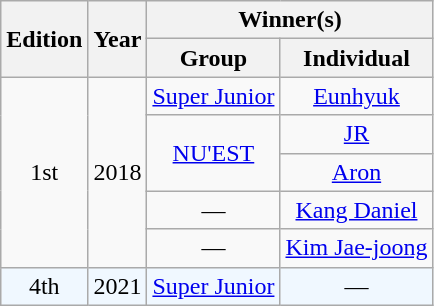<table class="wikitable" style="text-align:center">
<tr>
<th rowspan="2">Edition</th>
<th rowspan="2">Year</th>
<th colspan="7">Winner(s)</th>
</tr>
<tr>
<th>Group</th>
<th>Individual</th>
</tr>
<tr>
<td rowspan="5">1st</td>
<td rowspan="5">2018</td>
<td><a href='#'>Super Junior</a></td>
<td><a href='#'>Eunhyuk</a></td>
</tr>
<tr>
<td rowspan="2"><a href='#'>NU'EST</a></td>
<td><a href='#'>JR</a></td>
</tr>
<tr>
<td><a href='#'>Aron</a></td>
</tr>
<tr>
<td>—</td>
<td><a href='#'>Kang Daniel</a></td>
</tr>
<tr>
<td>—</td>
<td><a href='#'>Kim Jae-joong</a></td>
</tr>
<tr style="background:#f0f8ff;">
<td>4th</td>
<td>2021</td>
<td><a href='#'>Super Junior</a></td>
<td>—</td>
</tr>
</table>
